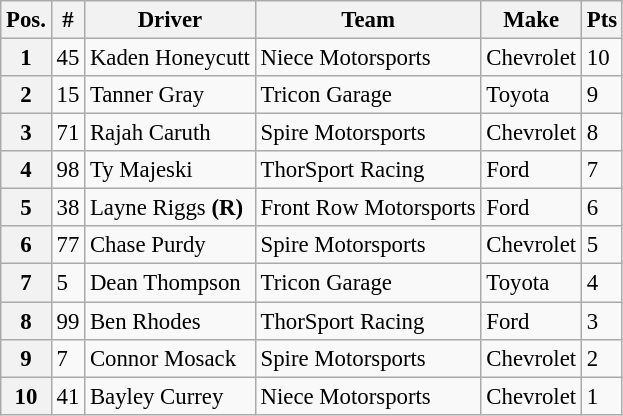<table class="wikitable" style="font-size:95%">
<tr>
<th>Pos.</th>
<th>#</th>
<th>Driver</th>
<th>Team</th>
<th>Make</th>
<th>Pts</th>
</tr>
<tr>
<th>1</th>
<td>45</td>
<td>Kaden Honeycutt</td>
<td>Niece Motorsports</td>
<td>Chevrolet</td>
<td>10</td>
</tr>
<tr>
<th>2</th>
<td>15</td>
<td>Tanner Gray</td>
<td>Tricon Garage</td>
<td>Toyota</td>
<td>9</td>
</tr>
<tr>
<th>3</th>
<td>71</td>
<td>Rajah Caruth</td>
<td>Spire Motorsports</td>
<td>Chevrolet</td>
<td>8</td>
</tr>
<tr>
<th>4</th>
<td>98</td>
<td>Ty Majeski</td>
<td>ThorSport Racing</td>
<td>Ford</td>
<td>7</td>
</tr>
<tr>
<th>5</th>
<td>38</td>
<td>Layne Riggs <strong>(R)</strong></td>
<td>Front Row Motorsports</td>
<td>Ford</td>
<td>6</td>
</tr>
<tr>
<th>6</th>
<td>77</td>
<td>Chase Purdy</td>
<td>Spire Motorsports</td>
<td>Chevrolet</td>
<td>5</td>
</tr>
<tr>
<th>7</th>
<td>5</td>
<td>Dean Thompson</td>
<td>Tricon Garage</td>
<td>Toyota</td>
<td>4</td>
</tr>
<tr>
<th>8</th>
<td>99</td>
<td>Ben Rhodes</td>
<td>ThorSport Racing</td>
<td>Ford</td>
<td>3</td>
</tr>
<tr>
<th>9</th>
<td>7</td>
<td>Connor Mosack</td>
<td>Spire Motorsports</td>
<td>Chevrolet</td>
<td>2</td>
</tr>
<tr>
<th>10</th>
<td>41</td>
<td>Bayley Currey</td>
<td>Niece Motorsports</td>
<td>Chevrolet</td>
<td>1</td>
</tr>
</table>
